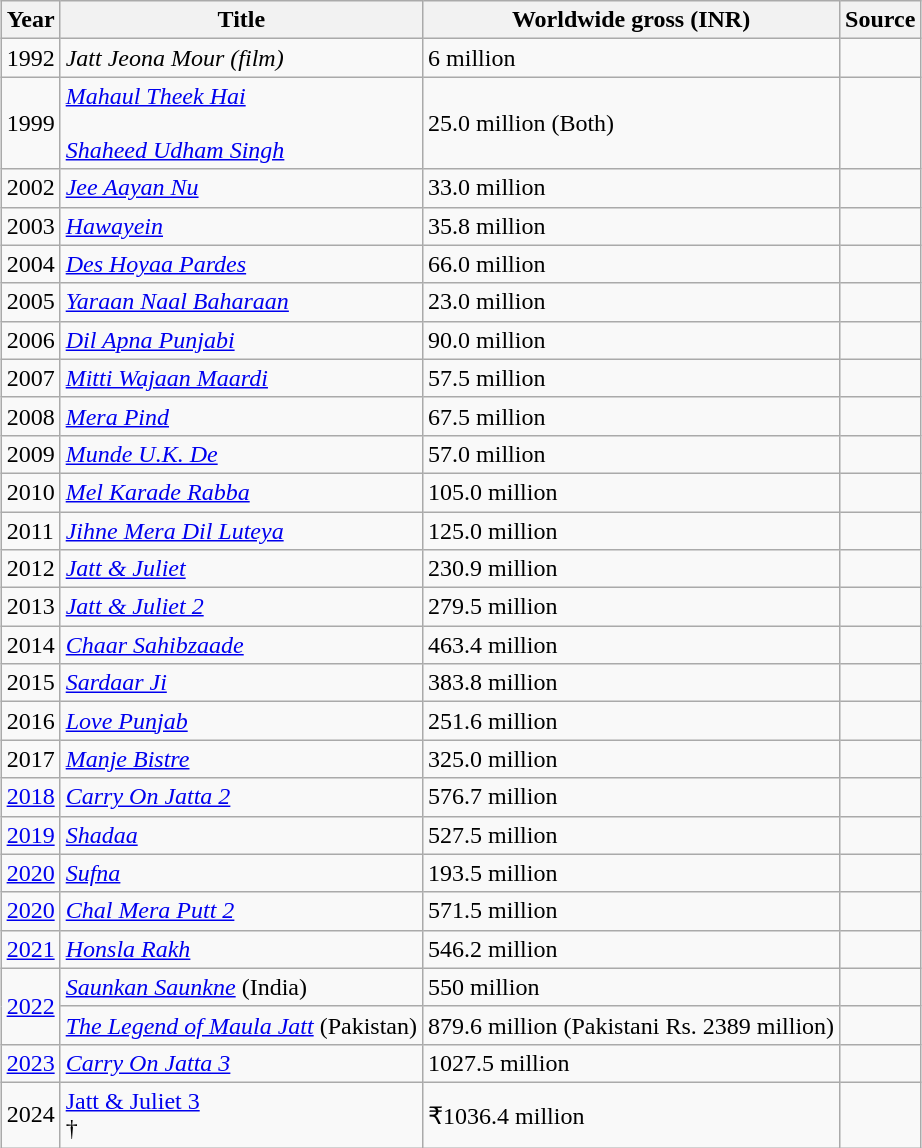<table class="wikitable sortable" style="margin:auto; margin:auto;">
<tr>
<th>Year</th>
<th>Title</th>
<th>Worldwide gross (INR)</th>
<th>Source</th>
</tr>
<tr>
<td>1992</td>
<td><em>Jatt Jeona Mour (film)</em></td>
<td>6 million</td>
<td></td>
</tr>
<tr>
<td>1999</td>
<td><em><a href='#'>Mahaul Theek Hai</a></em> <br><br> <em><a href='#'>Shaheed Udham Singh</a></em></td>
<td>25.0 million (Both)</td>
<td></td>
</tr>
<tr>
<td>2002</td>
<td><em><a href='#'>Jee Aayan Nu</a></em></td>
<td>33.0 million</td>
<td></td>
</tr>
<tr>
<td>2003</td>
<td><em><a href='#'>Hawayein</a></em></td>
<td>35.8 million</td>
<td></td>
</tr>
<tr>
<td>2004</td>
<td><em><a href='#'>Des Hoyaa Pardes</a></em></td>
<td>66.0 million</td>
<td></td>
</tr>
<tr>
<td>2005</td>
<td><em><a href='#'>Yaraan Naal Baharaan</a></em></td>
<td>23.0 million</td>
<td></td>
</tr>
<tr>
<td>2006</td>
<td><em><a href='#'>Dil Apna Punjabi</a></em></td>
<td>90.0 million</td>
<td></td>
</tr>
<tr>
<td>2007</td>
<td><em><a href='#'>Mitti Wajaan Maardi</a></em></td>
<td>57.5 million</td>
<td></td>
</tr>
<tr>
<td>2008</td>
<td><em><a href='#'>Mera Pind</a></em></td>
<td>67.5 million</td>
<td></td>
</tr>
<tr>
<td>2009</td>
<td><em><a href='#'>Munde U.K. De</a></em></td>
<td>57.0 million</td>
<td></td>
</tr>
<tr>
<td>2010</td>
<td><em><a href='#'>Mel Karade Rabba</a></em></td>
<td>105.0 million</td>
<td></td>
</tr>
<tr>
<td>2011</td>
<td><em><a href='#'>Jihne Mera Dil Luteya</a></em></td>
<td>125.0 million</td>
<td></td>
</tr>
<tr>
<td>2012</td>
<td><em><a href='#'>Jatt & Juliet</a></em></td>
<td>230.9 million</td>
<td></td>
</tr>
<tr>
<td>2013</td>
<td><em><a href='#'>Jatt & Juliet 2</a></em></td>
<td>279.5 million</td>
<td></td>
</tr>
<tr>
<td>2014</td>
<td><em><a href='#'>Chaar Sahibzaade</a></em></td>
<td>463.4 million</td>
<td></td>
</tr>
<tr>
<td>2015</td>
<td><em><a href='#'>Sardaar Ji</a></em></td>
<td>383.8 million</td>
<td></td>
</tr>
<tr>
<td>2016</td>
<td><em><a href='#'>Love Punjab</a></em></td>
<td>251.6 million</td>
<td></td>
</tr>
<tr>
<td>2017</td>
<td><em><a href='#'>Manje Bistre</a></em></td>
<td>325.0 million</td>
<td></td>
</tr>
<tr>
<td><a href='#'>2018</a></td>
<td><em><a href='#'>Carry On Jatta 2</a></em></td>
<td>576.7 million</td>
<td></td>
</tr>
<tr>
<td><a href='#'>2019</a></td>
<td><em><a href='#'>Shadaa</a></em></td>
<td>527.5 million</td>
<td></td>
</tr>
<tr>
<td><a href='#'>2020</a></td>
<td><em><a href='#'>Sufna</a></em></td>
<td>193.5 million</td>
<td></td>
</tr>
<tr>
<td><a href='#'>2020</a></td>
<td><em><a href='#'>Chal Mera Putt 2</a></em></td>
<td>571.5 million</td>
<td></td>
</tr>
<tr>
<td><a href='#'>2021</a></td>
<td><em><a href='#'>Honsla Rakh</a></em></td>
<td>546.2 million</td>
<td></td>
</tr>
<tr>
<td rowspan="2"><a href='#'>2022</a></td>
<td><em><a href='#'>Saunkan Saunkne</a></em> (India)</td>
<td>550 million</td>
<td></td>
</tr>
<tr>
<td><em><a href='#'>The Legend of Maula Jatt</a></em> (Pakistan)</td>
<td>879.6 million (Pakistani Rs. 2389 million)</td>
<td></td>
</tr>
<tr>
<td><a href='#'>2023</a></td>
<td><em><a href='#'>Carry On Jatta 3</a></em></td>
<td>1027.5 million</td>
<td></td>
</tr>
<tr>
<td>2024</td>
<td><a href='#'>Jatt & Juliet 3</a><br>†</td>
<td>₹1036.4 million</td>
<td></td>
</tr>
</table>
